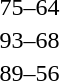<table style="text-align:center">
<tr>
<th width=200></th>
<th width=100></th>
<th width=200></th>
</tr>
<tr>
<td align=right><strong></strong></td>
<td align=center>75–64</td>
<td align=left></td>
</tr>
<tr>
<td align=right><strong></strong></td>
<td align=center>93–68</td>
<td align=left></td>
</tr>
<tr>
<td align=right><strong></strong></td>
<td align=center>89–56</td>
<td align=left></td>
</tr>
</table>
